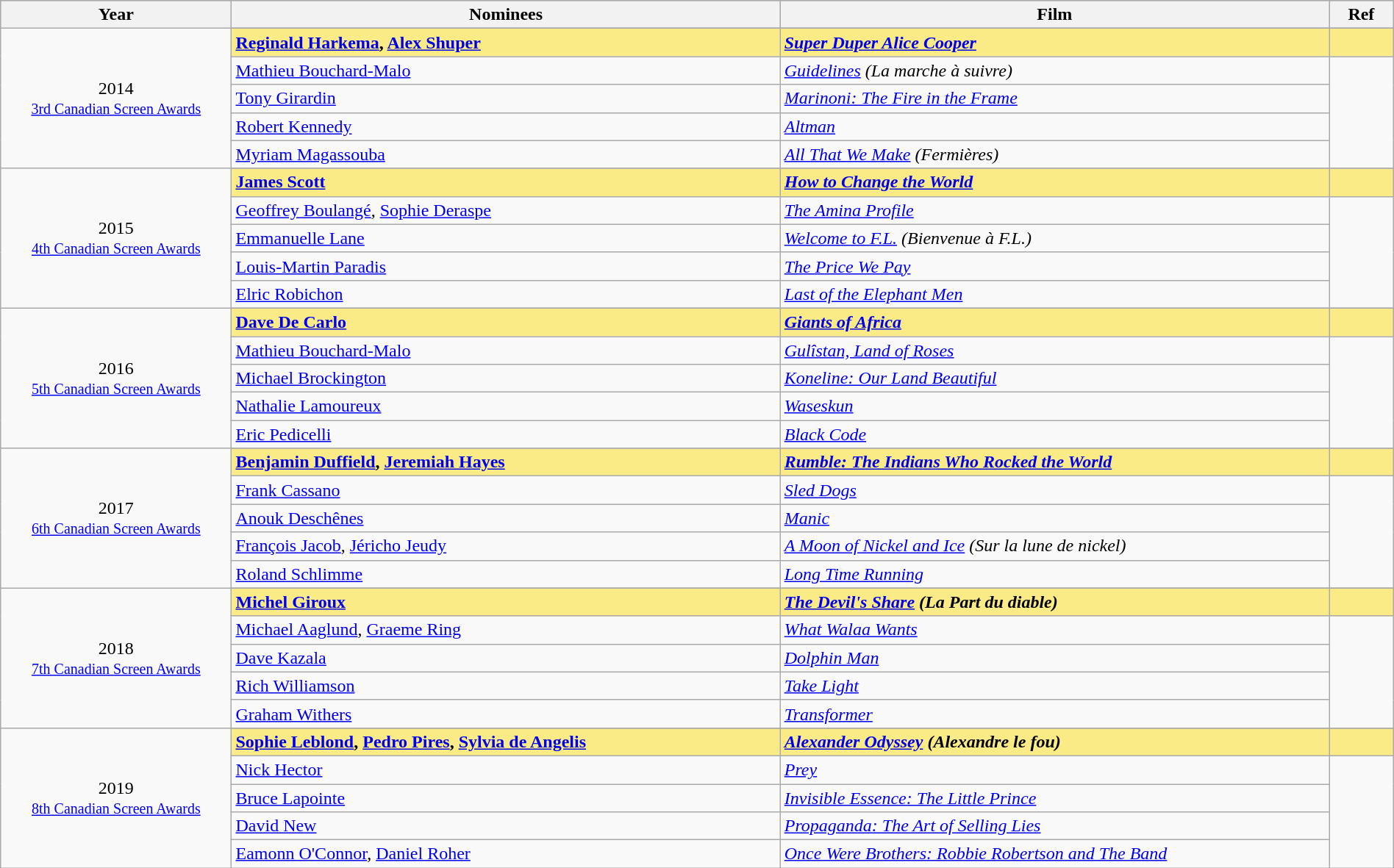<table class="wikitable" style="width:100%;">
<tr style="background:#bebebe;">
<th style="width:8%;">Year</th>
<th style="width:19%;">Nominees</th>
<th style="width:19%;">Film</th>
<th style="width:2%;">Ref</th>
</tr>
<tr>
<td rowspan="6" align="center">2014 <br> <small><a href='#'>3rd Canadian Screen Awards</a></small></td>
</tr>
<tr style="background:#FAEB86;">
<td><strong><a href='#'>Reginald Harkema</a>, <a href='#'>Alex Shuper</a></strong></td>
<td><strong><em><a href='#'>Super Duper Alice Cooper</a></em></strong></td>
<td></td>
</tr>
<tr>
<td><a href='#'>Mathieu Bouchard-Malo</a></td>
<td><em><a href='#'>Guidelines</a> (La marche à suivre)</em></td>
<td rowspan=4></td>
</tr>
<tr>
<td><a href='#'>Tony Girardin</a></td>
<td><em><a href='#'>Marinoni: The Fire in the Frame</a></em></td>
</tr>
<tr>
<td><a href='#'>Robert Kennedy</a></td>
<td><em><a href='#'>Altman</a></em></td>
</tr>
<tr>
<td><a href='#'>Myriam Magassouba</a></td>
<td><em><a href='#'>All That We Make</a> (Fermières)</em></td>
</tr>
<tr>
<td rowspan="6" align="center">2015 <br> <small><a href='#'>4th Canadian Screen Awards</a></small></td>
</tr>
<tr style="background:#FAEB86;">
<td><strong><a href='#'>James Scott</a></strong></td>
<td><strong><em><a href='#'>How to Change the World</a></em></strong></td>
<td></td>
</tr>
<tr>
<td><a href='#'>Geoffrey Boulangé</a>, <a href='#'>Sophie Deraspe</a></td>
<td><em><a href='#'>The Amina Profile</a></em></td>
<td rowspan=4></td>
</tr>
<tr>
<td><a href='#'>Emmanuelle Lane</a></td>
<td><em><a href='#'>Welcome to F.L.</a> (Bienvenue à F.L.)</em></td>
</tr>
<tr>
<td><a href='#'>Louis-Martin Paradis</a></td>
<td><em><a href='#'>The Price We Pay</a></em></td>
</tr>
<tr>
<td><a href='#'>Elric Robichon</a></td>
<td><em><a href='#'>Last of the Elephant Men</a></em></td>
</tr>
<tr>
<td rowspan="6" align="center">2016 <br> <small><a href='#'>5th Canadian Screen Awards</a></small></td>
</tr>
<tr style="background:#FAEB86;">
<td><strong><a href='#'>Dave De Carlo</a></strong></td>
<td><strong><em><a href='#'>Giants of Africa</a></em></strong></td>
<td></td>
</tr>
<tr>
<td><a href='#'>Mathieu Bouchard-Malo</a></td>
<td><em><a href='#'>Gulîstan, Land of Roses</a></em></td>
<td rowspan=4></td>
</tr>
<tr>
<td><a href='#'>Michael Brockington</a></td>
<td><em><a href='#'>Koneline: Our Land Beautiful</a></em></td>
</tr>
<tr>
<td><a href='#'>Nathalie Lamoureux</a></td>
<td><em><a href='#'>Waseskun</a></em></td>
</tr>
<tr>
<td><a href='#'>Eric Pedicelli</a></td>
<td><em><a href='#'>Black Code</a></em></td>
</tr>
<tr>
<td rowspan="6" align="center">2017 <br> <small><a href='#'>6th Canadian Screen Awards</a></small></td>
</tr>
<tr style="background:#FAEB86;">
<td><strong><a href='#'>Benjamin Duffield</a>, <a href='#'>Jeremiah Hayes</a></strong></td>
<td><strong><em><a href='#'>Rumble: The Indians Who Rocked the World</a></em></strong></td>
<td></td>
</tr>
<tr>
<td><a href='#'>Frank Cassano</a></td>
<td><em><a href='#'>Sled Dogs</a></em></td>
<td rowspan=4></td>
</tr>
<tr>
<td><a href='#'>Anouk Deschênes</a></td>
<td><em><a href='#'>Manic</a></em></td>
</tr>
<tr>
<td><a href='#'>François Jacob</a>, <a href='#'>Jéricho Jeudy</a></td>
<td><em><a href='#'>A Moon of Nickel and Ice</a> (Sur la lune de nickel)</em></td>
</tr>
<tr>
<td><a href='#'>Roland Schlimme</a></td>
<td><em><a href='#'>Long Time Running</a></em></td>
</tr>
<tr>
<td rowspan="6" align="center">2018 <br> <small><a href='#'>7th Canadian Screen Awards</a></small></td>
</tr>
<tr style="background:#FAEB86;">
<td><strong><a href='#'>Michel Giroux</a></strong></td>
<td><strong><em><a href='#'>The Devil's Share</a> (La Part du diable)</em></strong></td>
<td></td>
</tr>
<tr>
<td><a href='#'>Michael Aaglund</a>, <a href='#'>Graeme Ring</a></td>
<td><em><a href='#'>What Walaa Wants</a></em></td>
<td rowspan=4></td>
</tr>
<tr>
<td><a href='#'>Dave Kazala</a></td>
<td><em><a href='#'>Dolphin Man</a></em></td>
</tr>
<tr>
<td><a href='#'>Rich Williamson</a></td>
<td><em><a href='#'>Take Light</a></em></td>
</tr>
<tr>
<td><a href='#'>Graham Withers</a></td>
<td><em><a href='#'>Transformer</a></em></td>
</tr>
<tr>
<td rowspan="6" align="center">2019 <br> <small><a href='#'>8th Canadian Screen Awards</a></small></td>
</tr>
<tr style="background:#FAEB86;">
<td><strong><a href='#'>Sophie Leblond</a>, <a href='#'>Pedro Pires</a>, <a href='#'>Sylvia de Angelis</a></strong></td>
<td><strong><em><a href='#'>Alexander Odyssey</a> (Alexandre le fou)</em></strong></td>
<td></td>
</tr>
<tr>
<td><a href='#'>Nick Hector</a></td>
<td><em><a href='#'>Prey</a></em></td>
<td rowspan=4></td>
</tr>
<tr>
<td><a href='#'>Bruce Lapointe</a></td>
<td><em><a href='#'>Invisible Essence: The Little Prince</a></em></td>
</tr>
<tr>
<td><a href='#'>David New</a></td>
<td><em><a href='#'>Propaganda: The Art of Selling Lies</a></em></td>
</tr>
<tr>
<td><a href='#'>Eamonn O'Connor</a>, <a href='#'>Daniel Roher</a></td>
<td><em><a href='#'>Once Were Brothers: Robbie Robertson and The Band</a></em></td>
</tr>
</table>
